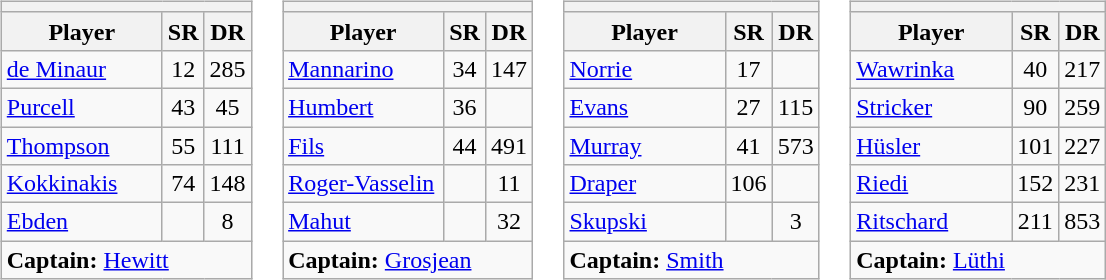<table>
<tr valign=top>
<td><br><table class="wikitable sortable nowrap">
<tr>
<th colspan=3></th>
</tr>
<tr>
<th width=100>Player</th>
<th width=20>SR</th>
<th width=20>DR</th>
</tr>
<tr>
<td><a href='#'>de Minaur</a></td>
<td align=center>12</td>
<td align=center>285</td>
</tr>
<tr>
<td><a href='#'>Purcell</a></td>
<td align=center>43</td>
<td align=center>45</td>
</tr>
<tr>
<td><a href='#'>Thompson</a></td>
<td align=center>55</td>
<td align=center>111</td>
</tr>
<tr>
<td><a href='#'>Kokkinakis</a></td>
<td align=center>74</td>
<td align=center>148</td>
</tr>
<tr>
<td><a href='#'>Ebden</a></td>
<td align=center></td>
<td align=center>8</td>
</tr>
<tr class="sortbottom">
<td colspan=3><strong>Captain:</strong> <a href='#'>Hewitt</a></td>
</tr>
</table>
</td>
<td><br><table class="wikitable sortable nowrap">
<tr>
<th colspan=3></th>
</tr>
<tr>
<th width=100>Player</th>
<th width=20>SR</th>
<th width=20>DR</th>
</tr>
<tr>
<td><a href='#'>Mannarino</a></td>
<td align=center>34</td>
<td align=center>147</td>
</tr>
<tr>
<td><a href='#'>Humbert</a></td>
<td align=center>36</td>
<td align=center></td>
</tr>
<tr>
<td><a href='#'>Fils</a></td>
<td align=center>44</td>
<td align=center>491</td>
</tr>
<tr>
<td><a href='#'>Roger-Vasselin</a></td>
<td align=center></td>
<td align=center>11</td>
</tr>
<tr>
<td><a href='#'>Mahut</a></td>
<td align=center></td>
<td align=center>32</td>
</tr>
<tr class="sortbottom">
<td colspan=3><strong>Captain:</strong> <a href='#'>Grosjean</a></td>
</tr>
</table>
</td>
<td><br><table class="wikitable sortable nowrap">
<tr>
<th colspan=3></th>
</tr>
<tr>
<th width=100>Player</th>
<th width=20>SR</th>
<th width=20>DR</th>
</tr>
<tr>
<td><a href='#'>Norrie</a></td>
<td align=center>17</td>
<td align=center></td>
</tr>
<tr>
<td><a href='#'>Evans</a></td>
<td align=center>27</td>
<td align=center>115</td>
</tr>
<tr>
<td><a href='#'>Murray</a></td>
<td align=center>41</td>
<td align=center>573</td>
</tr>
<tr>
<td><a href='#'>Draper</a></td>
<td align=center>106</td>
<td align=center></td>
</tr>
<tr>
<td><a href='#'>Skupski</a></td>
<td align=center></td>
<td align=center>3</td>
</tr>
<tr class="sortbottom">
<td colspan=3><strong>Captain:</strong> <a href='#'>Smith</a></td>
</tr>
</table>
</td>
<td><br><table class="wikitable sortable nowrap">
<tr>
<th colspan=3></th>
</tr>
<tr>
<th width=100>Player</th>
<th width=20>SR</th>
<th width=20>DR</th>
</tr>
<tr>
<td><a href='#'>Wawrinka</a></td>
<td align=center>40</td>
<td align=center>217</td>
</tr>
<tr>
<td><a href='#'>Stricker</a></td>
<td align=center>90</td>
<td align=center>259</td>
</tr>
<tr>
<td><a href='#'>Hüsler</a></td>
<td align=center>101</td>
<td align=center>227</td>
</tr>
<tr>
<td><a href='#'>Riedi</a></td>
<td align=center>152</td>
<td align=center>231</td>
</tr>
<tr>
<td><a href='#'>Ritschard</a></td>
<td align=center>211</td>
<td align=center>853</td>
</tr>
<tr class="sortbottom">
<td colspan=3><strong>Captain:</strong> <a href='#'>Lüthi</a></td>
</tr>
</table>
</td>
</tr>
</table>
